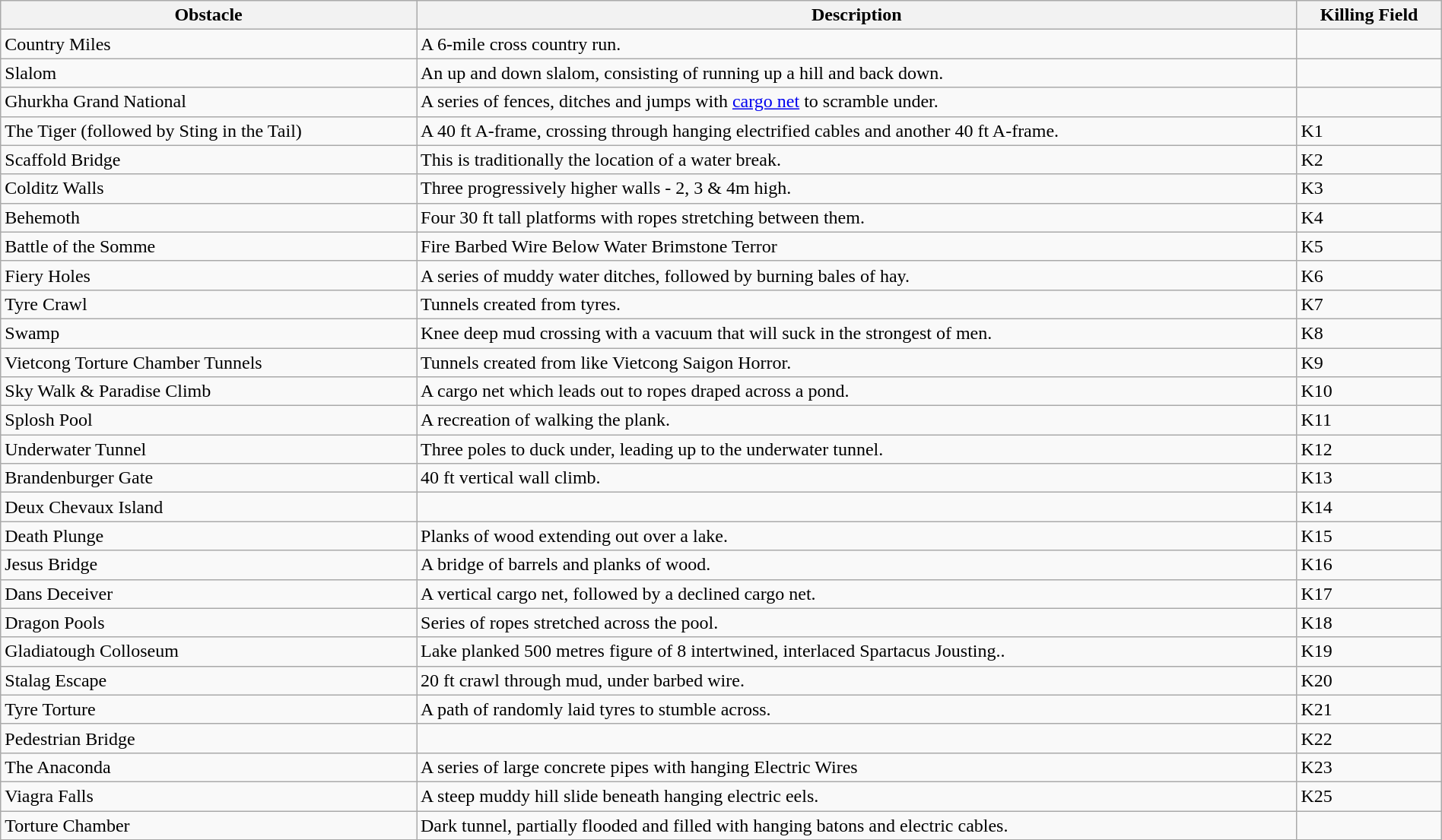<table class="wikitable" width="100%">
<tr>
<th>Obstacle</th>
<th>Description</th>
<th>Killing Field</th>
</tr>
<tr>
<td>Country Miles</td>
<td>A 6-mile cross country run.</td>
<td></td>
</tr>
<tr>
<td>Slalom</td>
<td>An up and down slalom, consisting of running up a hill and back down.</td>
<td></td>
</tr>
<tr>
<td>Ghurkha Grand National</td>
<td>A series of fences, ditches and jumps with <a href='#'>cargo net</a> to scramble under.</td>
<td></td>
</tr>
<tr>
<td>The Tiger (followed by Sting in the Tail)</td>
<td>A 40 ft A-frame, crossing through hanging electrified cables and another 40 ft A-frame.</td>
<td>K1</td>
</tr>
<tr>
<td>Scaffold Bridge</td>
<td>This is traditionally the location of a water break.</td>
<td>K2</td>
</tr>
<tr>
<td>Colditz Walls</td>
<td>Three progressively higher walls - 2, 3 & 4m high.</td>
<td>K3</td>
</tr>
<tr>
<td>Behemoth</td>
<td>Four 30 ft tall platforms with ropes stretching between them.</td>
<td>K4</td>
</tr>
<tr>
<td>Battle of the Somme</td>
<td>Fire Barbed Wire Below Water Brimstone Terror</td>
<td>K5</td>
</tr>
<tr>
<td>Fiery Holes</td>
<td>A series of muddy water ditches, followed by burning bales of hay.</td>
<td>K6</td>
</tr>
<tr>
<td>Tyre Crawl</td>
<td>Tunnels created from tyres.</td>
<td>K7</td>
</tr>
<tr>
<td>Swamp</td>
<td>Knee deep mud crossing with a vacuum that will suck in the strongest of men.</td>
<td>K8</td>
</tr>
<tr>
<td>Vietcong Torture Chamber Tunnels</td>
<td>Tunnels created from like Vietcong Saigon Horror.</td>
<td>K9</td>
</tr>
<tr>
<td>Sky Walk & Paradise Climb</td>
<td>A  cargo net which leads out to ropes draped across a pond.</td>
<td>K10</td>
</tr>
<tr>
<td>Splosh Pool</td>
<td>A recreation of walking the plank.</td>
<td>K11</td>
</tr>
<tr>
<td>Underwater Tunnel</td>
<td>Three poles to duck under, leading up to the underwater tunnel.</td>
<td>K12</td>
</tr>
<tr>
<td>Brandenburger Gate</td>
<td>40 ft vertical wall climb.</td>
<td>K13</td>
</tr>
<tr>
<td>Deux Chevaux Island</td>
<td></td>
<td>K14</td>
</tr>
<tr>
<td>Death Plunge</td>
<td>Planks of wood extending out over a lake.</td>
<td>K15</td>
</tr>
<tr>
<td>Jesus Bridge</td>
<td>A bridge of barrels and planks of wood.</td>
<td>K16</td>
</tr>
<tr>
<td>Dans Deceiver</td>
<td>A vertical cargo net, followed by a declined cargo net.</td>
<td>K17</td>
</tr>
<tr>
<td>Dragon Pools</td>
<td>Series of ropes stretched across the pool.</td>
<td>K18</td>
</tr>
<tr>
<td>Gladiatough Colloseum</td>
<td>Lake planked 500 metres figure of 8 intertwined, interlaced Spartacus Jousting..</td>
<td>K19</td>
</tr>
<tr>
<td>Stalag Escape</td>
<td>20 ft crawl through mud, under barbed wire.</td>
<td>K20</td>
</tr>
<tr>
<td>Tyre Torture</td>
<td>A path of randomly laid tyres to stumble across.</td>
<td>K21</td>
</tr>
<tr>
<td>Pedestrian Bridge</td>
<td></td>
<td>K22</td>
</tr>
<tr>
<td>The Anaconda</td>
<td>A series of large concrete pipes with hanging Electric Wires</td>
<td>K23</td>
</tr>
<tr>
<td>Viagra Falls</td>
<td>A steep muddy hill slide beneath hanging electric eels.</td>
<td>K25</td>
</tr>
<tr>
<td>Torture Chamber</td>
<td>Dark tunnel, partially flooded and filled with hanging batons and electric cables.</td>
<td></td>
</tr>
<tr>
</tr>
</table>
